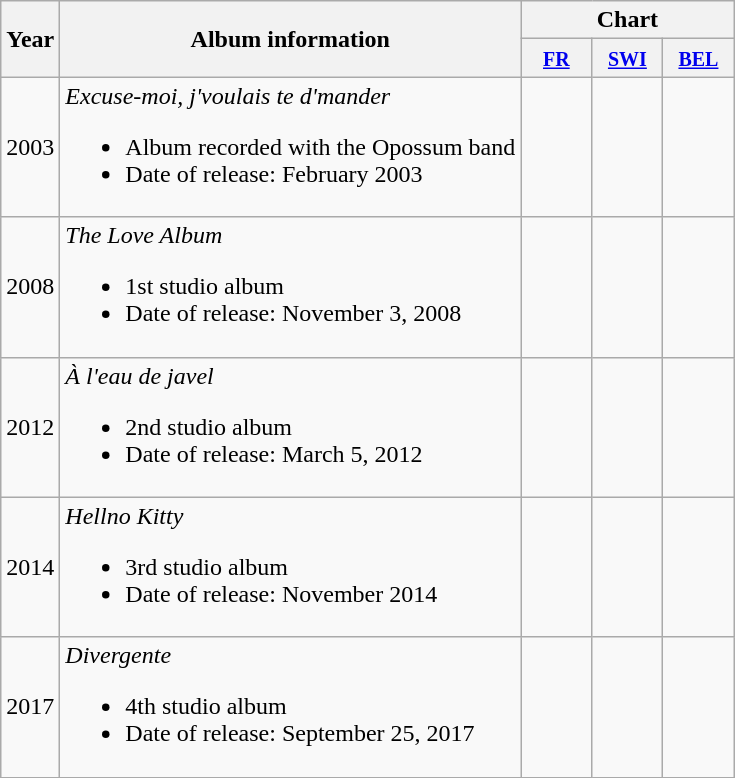<table class="wikitable">
<tr>
<th align="center" rowspan="2">Year</th>
<th align="center" rowspan="2">Album information</th>
<th align="center" colspan="3">Chart</th>
</tr>
<tr>
<th width="40"><small><a href='#'>FR</a></small><br></th>
<th width="40"><small><a href='#'>SWI</a></small></th>
<th width="40"><small><a href='#'>BEL</a></small></th>
</tr>
<tr>
<td>2003</td>
<td><em>Excuse-moi, j'voulais te d'mander</em><br><ul><li>Album recorded with the Opossum band</li><li>Date of release: February 2003</li></ul></td>
<td></td>
<td></td>
<td></td>
</tr>
<tr>
<td>2008</td>
<td><em>The Love Album</em><br><ul><li>1st studio album</li><li>Date of release: November 3, 2008</li></ul></td>
<td></td>
<td></td>
<td></td>
</tr>
<tr>
<td>2012</td>
<td><em>À l'eau de javel</em><br><ul><li>2nd studio album</li><li>Date of release: March 5, 2012</li></ul></td>
<td></td>
<td></td>
<td></td>
</tr>
<tr>
<td>2014</td>
<td><em>Hellno Kitty</em><br><ul><li>3rd studio album</li><li>Date of release: November 2014</li></ul></td>
<td></td>
<td></td>
<td></td>
</tr>
<tr>
<td>2017</td>
<td><em>Divergente</em><br><ul><li>4th studio album</li><li>Date of release: September 25, 2017</li></ul></td>
<td></td>
<td></td>
<td></td>
</tr>
<tr>
</tr>
</table>
